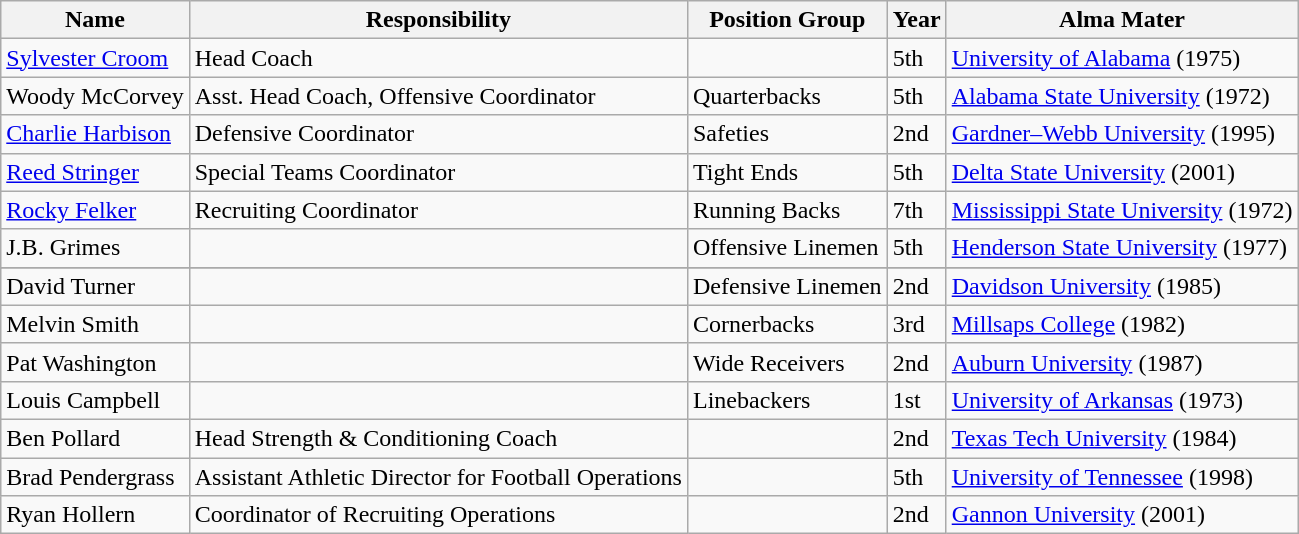<table class="wikitable">
<tr>
<th>Name</th>
<th>Responsibility</th>
<th>Position Group</th>
<th>Year</th>
<th>Alma Mater</th>
</tr>
<tr>
<td><a href='#'>Sylvester Croom</a></td>
<td>Head Coach</td>
<td></td>
<td>5th</td>
<td><a href='#'>University of Alabama</a> (1975)</td>
</tr>
<tr>
<td>Woody McCorvey</td>
<td>Asst. Head Coach, Offensive Coordinator</td>
<td>Quarterbacks</td>
<td>5th</td>
<td><a href='#'>Alabama State University</a> (1972)</td>
</tr>
<tr>
<td><a href='#'>Charlie Harbison</a></td>
<td>Defensive Coordinator</td>
<td>Safeties</td>
<td>2nd</td>
<td><a href='#'>Gardner–Webb University</a> (1995)</td>
</tr>
<tr>
<td><a href='#'>Reed Stringer</a></td>
<td>Special Teams Coordinator</td>
<td>Tight Ends</td>
<td>5th</td>
<td><a href='#'>Delta State University</a> (2001)</td>
</tr>
<tr>
<td><a href='#'>Rocky Felker</a></td>
<td>Recruiting Coordinator</td>
<td>Running Backs</td>
<td>7th</td>
<td><a href='#'>Mississippi State University</a> (1972)</td>
</tr>
<tr>
<td>J.B. Grimes</td>
<td></td>
<td>Offensive Linemen</td>
<td>5th</td>
<td><a href='#'>Henderson State University</a> (1977)</td>
</tr>
<tr>
</tr>
<tr>
<td>David Turner</td>
<td></td>
<td>Defensive Linemen</td>
<td>2nd</td>
<td><a href='#'>Davidson University</a> (1985)</td>
</tr>
<tr>
<td>Melvin Smith</td>
<td></td>
<td>Cornerbacks</td>
<td>3rd</td>
<td><a href='#'>Millsaps College</a> (1982)</td>
</tr>
<tr>
<td>Pat Washington</td>
<td></td>
<td>Wide Receivers</td>
<td>2nd</td>
<td><a href='#'>Auburn University</a> (1987)</td>
</tr>
<tr>
<td>Louis Campbell</td>
<td></td>
<td>Linebackers</td>
<td>1st</td>
<td><a href='#'>University of Arkansas</a> (1973)</td>
</tr>
<tr>
<td>Ben Pollard</td>
<td>Head Strength & Conditioning Coach</td>
<td></td>
<td>2nd</td>
<td><a href='#'>Texas Tech University</a> (1984)</td>
</tr>
<tr>
<td>Brad Pendergrass</td>
<td>Assistant Athletic Director for Football Operations</td>
<td></td>
<td>5th</td>
<td><a href='#'>University of Tennessee</a> (1998)</td>
</tr>
<tr>
<td>Ryan Hollern</td>
<td>Coordinator of Recruiting Operations</td>
<td></td>
<td>2nd</td>
<td><a href='#'>Gannon University</a> (2001)</td>
</tr>
</table>
